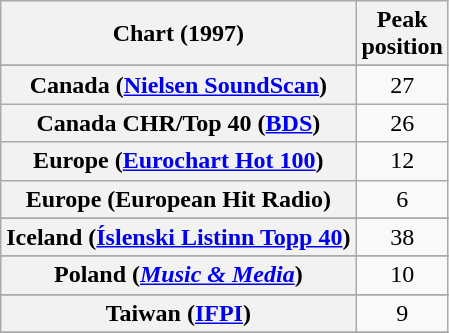<table class="wikitable sortable plainrowheaders" style="text-align:center">
<tr>
<th>Chart (1997)</th>
<th>Peak<br>position</th>
</tr>
<tr>
</tr>
<tr>
</tr>
<tr>
</tr>
<tr>
</tr>
<tr>
<th scope="row">Canada (<a href='#'>Nielsen SoundScan</a>)</th>
<td>27</td>
</tr>
<tr>
<th scope="row">Canada CHR/Top 40 (<a href='#'>BDS</a>)</th>
<td>26</td>
</tr>
<tr>
<th scope="row">Europe (<a href='#'>Eurochart Hot 100</a>)</th>
<td>12</td>
</tr>
<tr>
<th scope="row">Europe (European Hit Radio)</th>
<td>6</td>
</tr>
<tr>
</tr>
<tr>
</tr>
<tr>
<th scope="row">Iceland (<a href='#'>Íslenski Listinn Topp 40</a>)</th>
<td>38</td>
</tr>
<tr>
</tr>
<tr>
</tr>
<tr>
</tr>
<tr>
<th scope="row">Poland (<em><a href='#'>Music & Media</a></em>)</th>
<td>10</td>
</tr>
<tr>
</tr>
<tr>
</tr>
<tr>
</tr>
<tr>
<th scope="row">Taiwan (<a href='#'>IFPI</a>)</th>
<td>9</td>
</tr>
<tr>
</tr>
</table>
